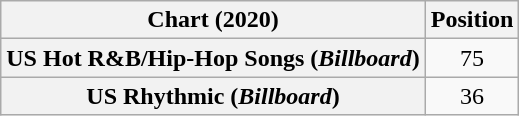<table class="wikitable sortable plainrowheaders" style="text-align:center">
<tr>
<th scope="col">Chart (2020)</th>
<th scope="col">Position</th>
</tr>
<tr>
<th scope="row">US Hot R&B/Hip-Hop Songs (<em>Billboard</em>)</th>
<td>75</td>
</tr>
<tr>
<th scope="row">US Rhythmic (<em>Billboard</em>)</th>
<td>36</td>
</tr>
</table>
